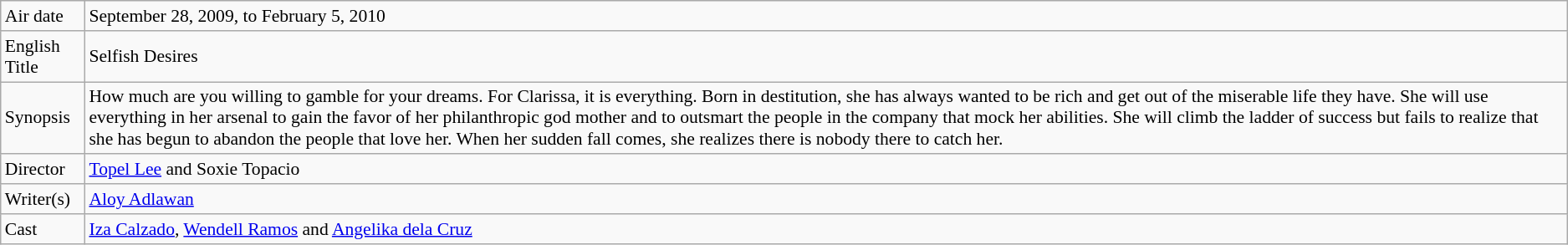<table class="wikitable" style="font-size:90%;">
<tr>
<td>Air date</td>
<td>September 28, 2009, to February 5, 2010</td>
</tr>
<tr>
<td>English Title</td>
<td>Selfish Desires</td>
</tr>
<tr>
<td>Synopsis</td>
<td>How much are you willing to gamble for your dreams. For Clarissa, it is everything. Born in destitution, she has always wanted to be rich and get out of the miserable life they have. She will use everything in her arsenal to gain the favor of her philanthropic god mother and to outsmart the people in the company that mock her abilities. She will climb the ladder of success but fails to realize that she has begun to abandon the people that love her. When her sudden fall comes, she realizes there is nobody there to catch her.</td>
</tr>
<tr>
<td>Director</td>
<td><a href='#'>Topel Lee</a> and Soxie Topacio</td>
</tr>
<tr>
<td>Writer(s)</td>
<td><a href='#'>Aloy Adlawan</a></td>
</tr>
<tr>
<td>Cast</td>
<td><a href='#'>Iza Calzado</a>, <a href='#'>Wendell Ramos</a> and <a href='#'>Angelika dela Cruz</a></td>
</tr>
</table>
